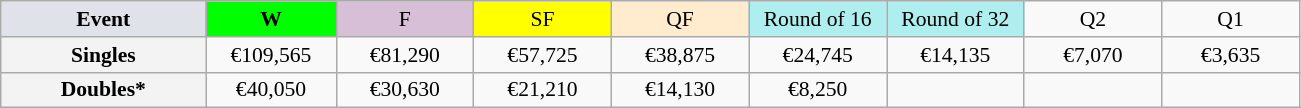<table class=wikitable style=font-size:90%;text-align:center>
<tr>
<td style="width:130px; background:#dfe2e9;"><strong>Event</strong></td>
<td style="width:80px; background:lime;"><strong>W</strong></td>
<td style="width:85px; background:thistle;">F</td>
<td style="width:85px; background:#ff0;">SF</td>
<td style="width:85px; background:#ffebcd;">QF</td>
<td style="width:85px; background:#afeeee;">Round of 16</td>
<td style="width:85px; background:#afeeee;">Round of 32</td>
<td width=85>Q2</td>
<td width=85>Q1</td>
</tr>
<tr>
<td style="background:#f3f3f3;"><strong>Singles</strong></td>
<td>€109,565</td>
<td>€81,290</td>
<td>€57,725</td>
<td>€38,875</td>
<td>€24,745</td>
<td>€14,135</td>
<td>€7,070</td>
<td>€3,635</td>
</tr>
<tr>
<td style="background:#f3f3f3;"><strong>Doubles*</strong></td>
<td>€40,050</td>
<td>€30,630</td>
<td>€21,210</td>
<td>€14,130</td>
<td>€8,250</td>
<td></td>
<td></td>
<td></td>
</tr>
</table>
